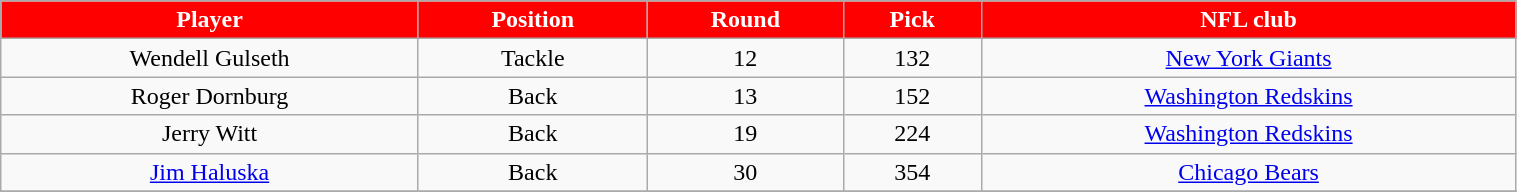<table class="wikitable" width="80%">
<tr align="center"  style="background:red;color:#FFFFFF;">
<td><strong>Player</strong></td>
<td><strong>Position</strong></td>
<td><strong>Round</strong></td>
<td><strong>Pick</strong></td>
<td><strong>NFL club</strong></td>
</tr>
<tr align="center" bgcolor="">
<td>Wendell Gulseth</td>
<td>Tackle</td>
<td>12</td>
<td>132</td>
<td><a href='#'>New York Giants</a></td>
</tr>
<tr align="center" bgcolor="">
<td>Roger Dornburg</td>
<td>Back</td>
<td>13</td>
<td>152</td>
<td><a href='#'>Washington Redskins</a></td>
</tr>
<tr align="center" bgcolor="">
<td>Jerry Witt</td>
<td>Back</td>
<td>19</td>
<td>224</td>
<td><a href='#'>Washington Redskins</a></td>
</tr>
<tr align="center" bgcolor="">
<td><a href='#'>Jim Haluska</a></td>
<td>Back</td>
<td>30</td>
<td>354</td>
<td><a href='#'>Chicago Bears</a></td>
</tr>
<tr align="center" bgcolor="">
</tr>
</table>
